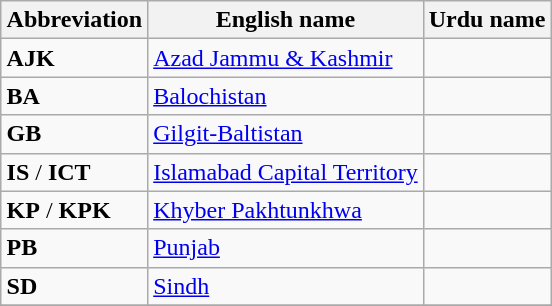<table class="wikitable" style="margin:1em auto;">
<tr>
<th>Abbreviation</th>
<th>English name</th>
<th>Urdu name</th>
</tr>
<tr>
<td><strong>AJK</strong></td>
<td><a href='#'>Azad Jammu & Kashmir</a></td>
<td></td>
</tr>
<tr>
<td><strong>BA</strong></td>
<td><a href='#'>Balochistan</a></td>
<td></td>
</tr>
<tr>
<td><strong>GB</strong></td>
<td><a href='#'>Gilgit-Baltistan</a></td>
<td></td>
</tr>
<tr>
<td><strong>IS</strong> / <strong>ICT</strong></td>
<td><a href='#'>Islamabad Capital Territory</a></td>
<td></td>
</tr>
<tr>
<td><strong>KP</strong> / <strong>KPK</strong></td>
<td><a href='#'>Khyber Pakhtunkhwa</a></td>
<td></td>
</tr>
<tr>
<td><strong>PB</strong></td>
<td><a href='#'>Punjab</a></td>
<td></td>
</tr>
<tr>
<td><strong>SD</strong></td>
<td><a href='#'>Sindh</a></td>
<td></td>
</tr>
<tr>
</tr>
</table>
